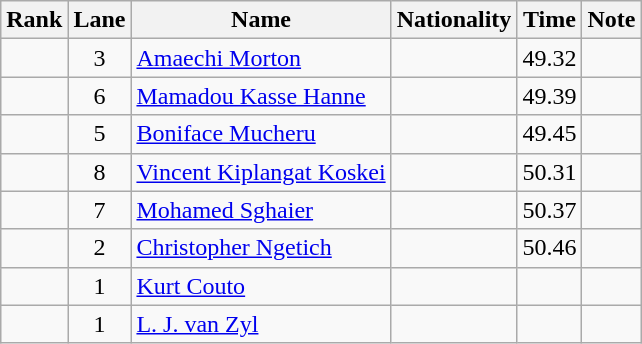<table class="wikitable sortable" style="text-align:center">
<tr>
<th>Rank</th>
<th>Lane</th>
<th>Name</th>
<th>Nationality</th>
<th>Time</th>
<th>Note</th>
</tr>
<tr>
<td></td>
<td>3</td>
<td align="left"><a href='#'>Amaechi Morton</a></td>
<td align=left></td>
<td>49.32</td>
<td></td>
</tr>
<tr>
<td></td>
<td>6</td>
<td align="left"><a href='#'>Mamadou Kasse Hanne</a></td>
<td align=left></td>
<td>49.39</td>
<td></td>
</tr>
<tr>
<td></td>
<td>5</td>
<td align="left"><a href='#'>Boniface Mucheru</a></td>
<td align=left></td>
<td>49.45</td>
<td></td>
</tr>
<tr>
<td></td>
<td>8</td>
<td align="left"><a href='#'>Vincent Kiplangat Koskei</a></td>
<td align=left></td>
<td>50.31</td>
<td></td>
</tr>
<tr>
<td></td>
<td>7</td>
<td align="left"><a href='#'>Mohamed Sghaier</a></td>
<td align=left></td>
<td>50.37</td>
<td></td>
</tr>
<tr>
<td></td>
<td>2</td>
<td align="left"><a href='#'>Christopher Ngetich</a></td>
<td align=left></td>
<td>50.46</td>
<td></td>
</tr>
<tr>
<td></td>
<td>1</td>
<td align="left"><a href='#'>Kurt Couto</a></td>
<td align=left></td>
<td></td>
<td></td>
</tr>
<tr>
<td></td>
<td>1</td>
<td align="left"><a href='#'>L. J. van Zyl</a></td>
<td align=left></td>
<td></td>
<td></td>
</tr>
</table>
